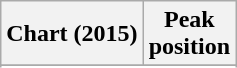<table class="wikitable plainrowheaders" style="text-align:center">
<tr>
<th>Chart (2015)</th>
<th>Peak<br>position</th>
</tr>
<tr>
</tr>
<tr>
</tr>
<tr>
</tr>
</table>
